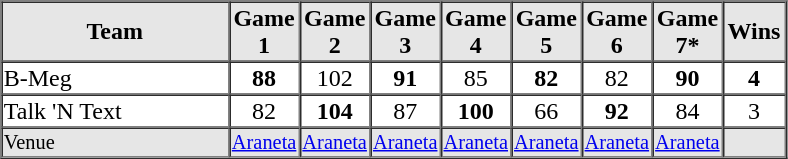<table border=1 cellspacing=0 width=525 align=center>
<tr style="text-align:center; background-color:#e6e6e6;">
<th align=center width=30%>Team</th>
<th width=8%>Game 1</th>
<th width=8%>Game 2</th>
<th width=8%>Game 3</th>
<th width=8%>Game 4</th>
<th width=8%>Game 5</th>
<th width=8%>Game 6</th>
<th width=8%>Game 7*</th>
<th width=8%>Wins</th>
</tr>
<tr style="text-align:center;">
<td align=left>B-Meg</td>
<td><strong>88</strong></td>
<td>102</td>
<td><strong>91</strong></td>
<td>85</td>
<td><strong>82</strong></td>
<td>82</td>
<td><strong>90</strong></td>
<td><strong>4</strong></td>
</tr>
<tr style="text-align:center;">
<td align=left>Talk 'N Text</td>
<td>82</td>
<td><strong>104</strong></td>
<td>87</td>
<td><strong>100</strong></td>
<td>66</td>
<td><strong>92</strong></td>
<td>84</td>
<td>3</td>
</tr>
<tr style="text-align:center; font-size: 85%; background-color:#e6e6e6;">
<td align=left>Venue</td>
<td><a href='#'>Araneta</a></td>
<td><a href='#'>Araneta</a></td>
<td><a href='#'>Araneta</a></td>
<td><a href='#'>Araneta</a></td>
<td><a href='#'>Araneta</a></td>
<td><a href='#'>Araneta</a></td>
<td><a href='#'>Araneta</a></td>
<td></td>
</tr>
</table>
